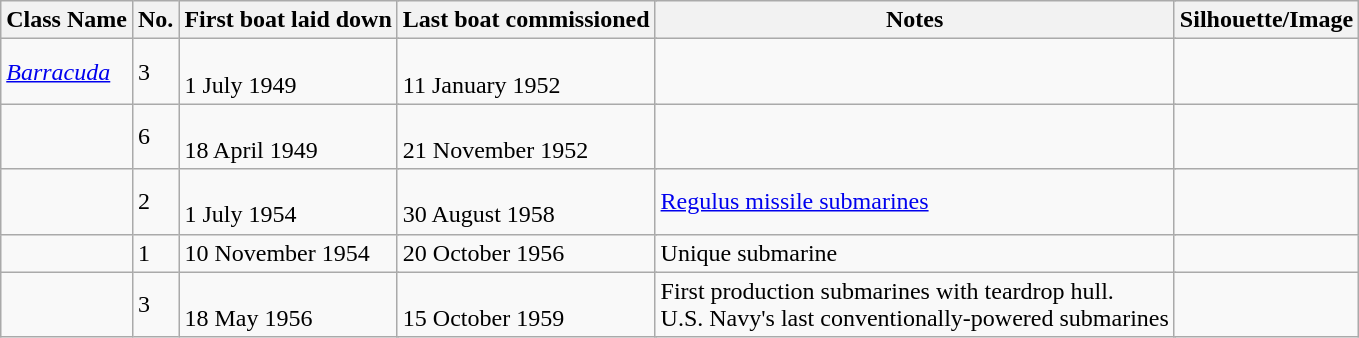<table class="wikitable">
<tr>
<th colspan="6">Class Name</th>
<th colspan="2">No.</th>
<th colspan="6">First boat laid down</th>
<th colspan="8">Last boat commissioned</th>
<th colspan="35">Notes</th>
<th>Silhouette/Image</th>
</tr>
<tr>
<td colspan="6"><a href='#'><em>Barracuda</em></a></td>
<td colspan="2">3</td>
<td colspan="6"><br>1 July 1949</td>
<td colspan="8"><br>11 January 1952</td>
<td colspan="35"></td>
<td></td>
</tr>
<tr>
<td colspan="6"></td>
<td colspan="2">6</td>
<td colspan="6"><br>18 April 1949</td>
<td colspan="8"><br>21 November 1952</td>
<td colspan="35"></td>
<td></td>
</tr>
<tr>
<td colspan="6"></td>
<td colspan="2">2</td>
<td colspan="6"><br>1 July 1954</td>
<td colspan="8"><br>30 August 1958</td>
<td colspan="35"><a href='#'>Regulus missile submarines</a></td>
<td></td>
</tr>
<tr>
<td colspan="6"></td>
<td colspan="2">1</td>
<td colspan="6">10 November 1954</td>
<td colspan="8">20 October 1956</td>
<td colspan="35">Unique submarine</td>
<td></td>
</tr>
<tr>
<td colspan="6"></td>
<td colspan="2">3</td>
<td colspan="6"><br>18 May 1956</td>
<td colspan="8"><br>15 October 1959</td>
<td colspan="35">First production submarines with teardrop hull.<br>U.S. Navy's last conventionally-powered submarines</td>
<td></td>
</tr>
</table>
